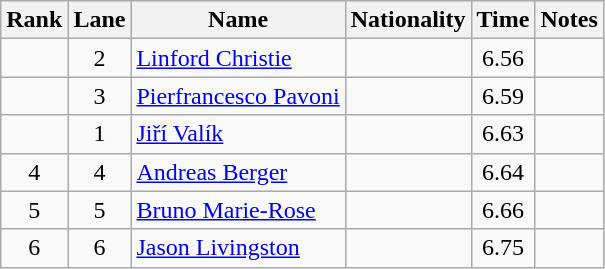<table class="wikitable sortable" style="text-align:center">
<tr>
<th>Rank</th>
<th>Lane</th>
<th>Name</th>
<th>Nationality</th>
<th>Time</th>
<th>Notes</th>
</tr>
<tr>
<td></td>
<td>2</td>
<td align="left"><a href='#'>Linford Christie</a></td>
<td align=left></td>
<td>6.56</td>
<td></td>
</tr>
<tr>
<td></td>
<td>3</td>
<td align="left"><a href='#'>Pierfrancesco Pavoni</a></td>
<td align=left></td>
<td>6.59</td>
<td></td>
</tr>
<tr>
<td></td>
<td>1</td>
<td align="left"><a href='#'>Jiří Valík</a></td>
<td align=left></td>
<td>6.63</td>
<td></td>
</tr>
<tr>
<td>4</td>
<td>4</td>
<td align="left"><a href='#'>Andreas Berger</a></td>
<td align=left></td>
<td>6.64</td>
<td></td>
</tr>
<tr>
<td>5</td>
<td>5</td>
<td align="left"><a href='#'>Bruno Marie-Rose</a></td>
<td align=left></td>
<td>6.66</td>
<td></td>
</tr>
<tr>
<td>6</td>
<td>6</td>
<td align="left"><a href='#'>Jason Livingston</a></td>
<td align=left></td>
<td>6.75</td>
<td></td>
</tr>
</table>
